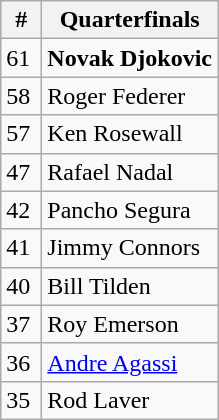<table class=wikitable style="display:inline-table;">
<tr>
<th width=20>#</th>
<th>Quarterfinals</th>
</tr>
<tr>
<td>61</td>
<td> <strong>Novak Djokovic</strong></td>
</tr>
<tr>
<td>58</td>
<td> Roger Federer</td>
</tr>
<tr>
<td>57</td>
<td> Ken Rosewall</td>
</tr>
<tr>
<td>47</td>
<td> Rafael Nadal</td>
</tr>
<tr>
<td>42</td>
<td> Pancho Segura</td>
</tr>
<tr>
<td>41</td>
<td> Jimmy Connors</td>
</tr>
<tr>
<td>40</td>
<td> Bill Tilden</td>
</tr>
<tr>
<td>37</td>
<td> Roy Emerson</td>
</tr>
<tr>
<td>36</td>
<td> <a href='#'>Andre Agassi</a></td>
</tr>
<tr>
<td>35</td>
<td> Rod Laver</td>
</tr>
</table>
